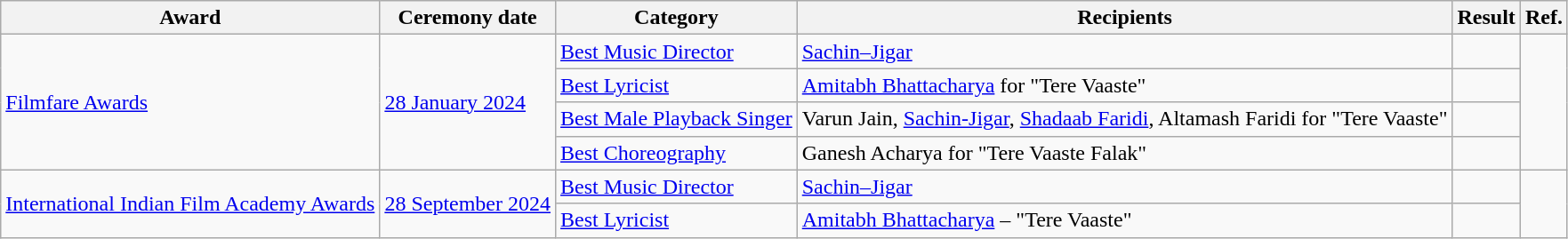<table class="wikitable">
<tr>
<th>Award</th>
<th>Ceremony date</th>
<th>Category</th>
<th>Recipients</th>
<th>Result</th>
<th>Ref.</th>
</tr>
<tr>
<td rowspan="4"><a href='#'>Filmfare Awards</a></td>
<td rowspan="4"><a href='#'>28 January 2024</a></td>
<td><a href='#'>Best Music Director</a></td>
<td><a href='#'>Sachin–Jigar</a></td>
<td></td>
<td rowspan="4"></td>
</tr>
<tr>
<td><a href='#'>Best Lyricist</a></td>
<td><a href='#'>Amitabh Bhattacharya</a> for "Tere Vaaste"</td>
<td></td>
</tr>
<tr>
<td><a href='#'>Best Male Playback Singer</a></td>
<td>Varun Jain, <a href='#'>Sachin-Jigar</a>, <a href='#'>Shadaab Faridi</a>, Altamash Faridi for "Tere Vaaste"</td>
<td></td>
</tr>
<tr>
<td><a href='#'>Best Choreography</a></td>
<td>Ganesh Acharya for "Tere Vaaste Falak"</td>
<td></td>
</tr>
<tr>
<td rowspan="2"><a href='#'>International Indian Film Academy Awards</a></td>
<td rowspan="2"><a href='#'>28 September 2024</a></td>
<td><a href='#'>Best Music Director</a></td>
<td><a href='#'>Sachin–Jigar</a></td>
<td></td>
<td rowspan="2"><br><br></td>
</tr>
<tr>
<td><a href='#'>Best Lyricist</a></td>
<td><a href='#'>Amitabh Bhattacharya</a> – "Tere Vaaste"</td>
<td></td>
</tr>
</table>
